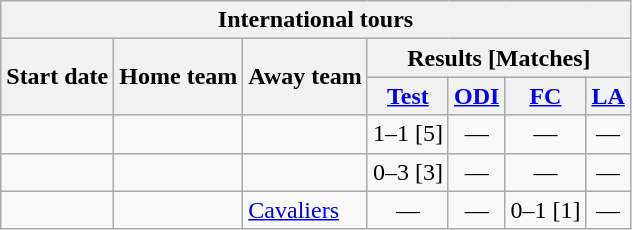<table class="wikitable">
<tr>
<th colspan="7">International tours</th>
</tr>
<tr>
<th rowspan="2">Start date</th>
<th rowspan="2">Home team</th>
<th rowspan="2">Away team</th>
<th colspan="4">Results [Matches]</th>
</tr>
<tr>
<th><a href='#'>Test</a></th>
<th><a href='#'>ODI</a></th>
<th><a href='#'>FC</a></th>
<th><a href='#'>LA</a></th>
</tr>
<tr>
<td><a href='#'></a></td>
<td></td>
<td></td>
<td>1–1 [5]</td>
<td ; style="text-align:center">—</td>
<td ; style="text-align:center">—</td>
<td ; style="text-align:center">—</td>
</tr>
<tr>
<td><a href='#'></a></td>
<td></td>
<td></td>
<td>0–3 [3]</td>
<td ; style="text-align:center">—</td>
<td ; style="text-align:center">—</td>
<td ; style="text-align:center">—</td>
</tr>
<tr>
<td><a href='#'></a></td>
<td></td>
<td><a href='#'>Cavaliers</a></td>
<td ; style="text-align:center">—</td>
<td ; style="text-align:center">—</td>
<td>0–1 [1]</td>
<td ; style="text-align:center">—</td>
</tr>
</table>
